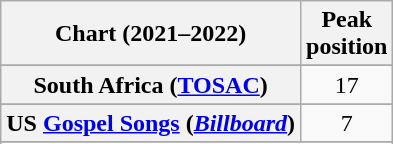<table class="wikitable sortable plainrowheaders" style="text-align:center">
<tr>
<th scope="col">Chart (2021–2022)</th>
<th scope="col">Peak<br>position</th>
</tr>
<tr>
</tr>
<tr>
</tr>
<tr>
</tr>
<tr>
</tr>
<tr>
<th scope="row">South Africa (<a href='#'>TOSAC</a>)</th>
<td>17</td>
</tr>
<tr>
</tr>
<tr>
</tr>
<tr>
<th scope="row">US <a href='#'>Gospel Songs</a> (<em><a href='#'>Billboard</a></em>)</th>
<td>7</td>
</tr>
<tr>
</tr>
<tr>
</tr>
</table>
